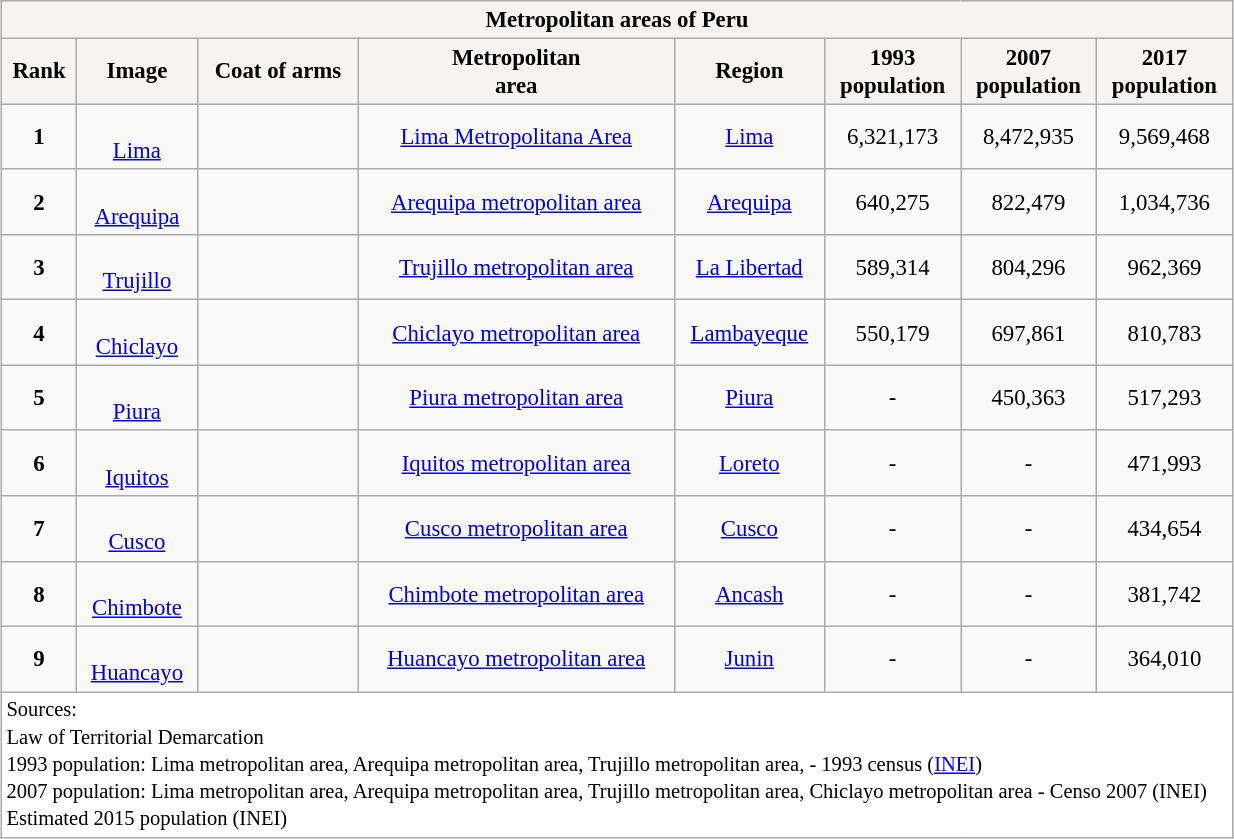<table class="wikitable sortable"  style="margin:auto; font-size:95%; width:65%; border:0; text-align:center; line-height:120%;">
<tr>
<td colspan="9"  style="text-align:center; background:#f8f3f3;"><strong>Metropolitan areas of Peru</strong></td>
</tr>
<tr>
<td style="text-align:center; background:#f8f3f3;"><strong>Rank</strong></td>
<td style="text-align:center; background:#f8f3f3;"><strong>Image</strong></td>
<td style="text-align:center; background:#f8f3f3;"><strong>Coat of arms</strong></td>
<td style="text-align:center; background:#f8f3f3;"><strong>Metropolitan<br> area</strong></td>
<td style="text-align:center; background:#f8f3f3;"><strong>Region</strong></td>
<td style="text-align:center; background:#f8f3f3;"><strong>1993<br>population</strong></td>
<td style="text-align:center; background:#f8f3f3;"><strong>2007<br>population</strong></td>
<td style="text-align:center; background:#f8f3f3;"><strong>2017 <br>population</strong></td>
</tr>
<tr>
<td align=center><strong>1</strong></td>
<td align=center><br><a href='#'>Lima</a></td>
<td align=center></td>
<td align=center><a href='#'>Lima Metropolitana Area</a></td>
<td align=center><a href='#'>Lima</a></td>
<td align=center>6,321,173</td>
<td align=center>8,472,935</td>
<td align=center>9,569,468</td>
</tr>
<tr>
<td align=center><strong>2</strong></td>
<td align=center><br><a href='#'>Arequipa</a></td>
<td align=center></td>
<td align=center><a href='#'>Arequipa metropolitan area</a></td>
<td align=center><a href='#'>Arequipa</a></td>
<td align=center>640,275</td>
<td align=center>822,479</td>
<td align=center>1,034,736</td>
</tr>
<tr>
<td align=center><strong>3</strong></td>
<td align=center><br><a href='#'>Trujillo</a></td>
<td align=center></td>
<td align=center><a href='#'>Trujillo metropolitan area</a></td>
<td align=center><a href='#'>La Libertad</a></td>
<td align=center>589,314</td>
<td align=center>804,296</td>
<td align=center>962,369</td>
</tr>
<tr>
<td align=center><strong>4</strong></td>
<td align=center><br><a href='#'>Chiclayo</a></td>
<td align=center></td>
<td align=center><a href='#'>Chiclayo metropolitan area</a></td>
<td align=center><a href='#'>Lambayeque</a></td>
<td align=center>550,179</td>
<td align=center>697,861</td>
<td align=center>810,783</td>
</tr>
<tr>
<td align=center><strong>5</strong></td>
<td align=center><br><a href='#'>Piura</a></td>
<td align=center></td>
<td align=center><a href='#'>Piura metropolitan area</a></td>
<td align=center><a href='#'>Piura</a></td>
<td align=center>-</td>
<td align=center>450,363</td>
<td align=center>517,293</td>
</tr>
<tr>
<td align=center><strong>6</strong></td>
<td align=center><br><a href='#'>Iquitos</a></td>
<td align=center></td>
<td align=center><a href='#'>Iquitos metropolitan area</a></td>
<td align=center><a href='#'>Loreto</a></td>
<td align=center>-</td>
<td align=center>-</td>
<td align=center>471,993</td>
</tr>
<tr>
<td align=center><strong>7</strong></td>
<td align=center><br><a href='#'>Cusco</a></td>
<td align=center></td>
<td align=center><a href='#'>Cusco metropolitan area</a></td>
<td align=center><a href='#'>Cusco</a></td>
<td align=center>-</td>
<td align=center>-</td>
<td align=center>434,654</td>
</tr>
<tr>
<td align=center><strong>8</strong></td>
<td align=center><br><a href='#'>Chimbote</a></td>
<td align=center></td>
<td align=center><a href='#'>Chimbote metropolitan area</a></td>
<td align=center><a href='#'>Ancash</a></td>
<td align=center>-</td>
<td align=center>-</td>
<td align=center>381,742</td>
</tr>
<tr>
<td align=center><strong>9</strong></td>
<td align=center><br><a href='#'>Huancayo</a></td>
<td align=center></td>
<td align=center><a href='#'>Huancayo metropolitan area</a></td>
<td align=center><a href='#'>Junin</a></td>
<td align=center>-</td>
<td align=center>-</td>
<td align=center>364,010</td>
</tr>
<tr>
<td colspan="8"  style="text-align:left; font-size:90%; background:#fff;">Sources:<br>Law of Territorial Demarcation<br>1993 population: Lima metropolitan area, Arequipa metropolitan area, Trujillo metropolitan area, - 1993 census (<a href='#'>INEI</a>)<br>2007 population: Lima metropolitan area, Arequipa metropolitan area, Trujillo metropolitan area, Chiclayo metropolitan area  - Censo 2007 (INEI)<br>Estimated 2015 population (INEI)</td>
</tr>
</table>
